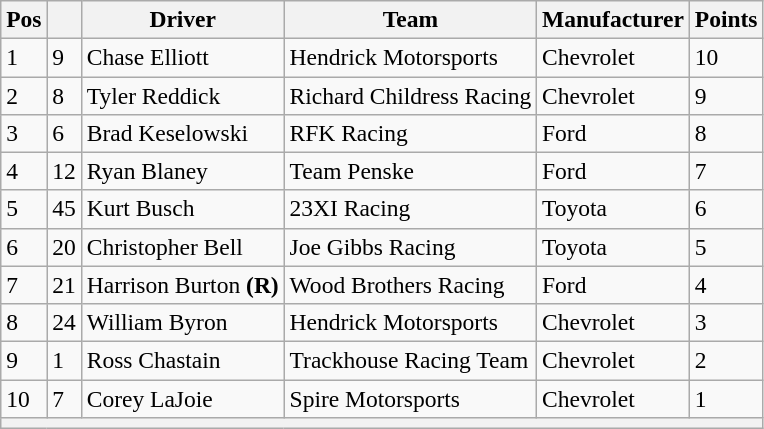<table class="wikitable" style="font-size:98%">
<tr>
<th>Pos</th>
<th></th>
<th>Driver</th>
<th>Team</th>
<th>Manufacturer</th>
<th>Points</th>
</tr>
<tr>
<td>1</td>
<td>9</td>
<td>Chase Elliott</td>
<td>Hendrick Motorsports</td>
<td>Chevrolet</td>
<td>10</td>
</tr>
<tr>
<td>2</td>
<td>8</td>
<td>Tyler Reddick</td>
<td>Richard Childress Racing</td>
<td>Chevrolet</td>
<td>9</td>
</tr>
<tr>
<td>3</td>
<td>6</td>
<td>Brad Keselowski</td>
<td>RFK Racing</td>
<td>Ford</td>
<td>8</td>
</tr>
<tr>
<td>4</td>
<td>12</td>
<td>Ryan Blaney</td>
<td>Team Penske</td>
<td>Ford</td>
<td>7</td>
</tr>
<tr>
<td>5</td>
<td>45</td>
<td>Kurt Busch</td>
<td>23XI Racing</td>
<td>Toyota</td>
<td>6</td>
</tr>
<tr>
<td>6</td>
<td>20</td>
<td>Christopher Bell</td>
<td>Joe Gibbs Racing</td>
<td>Toyota</td>
<td>5</td>
</tr>
<tr>
<td>7</td>
<td>21</td>
<td>Harrison Burton <strong>(R)</strong></td>
<td>Wood Brothers Racing</td>
<td>Ford</td>
<td>4</td>
</tr>
<tr>
<td>8</td>
<td>24</td>
<td>William Byron</td>
<td>Hendrick Motorsports</td>
<td>Chevrolet</td>
<td>3</td>
</tr>
<tr>
<td>9</td>
<td>1</td>
<td>Ross Chastain</td>
<td>Trackhouse Racing Team</td>
<td>Chevrolet</td>
<td>2</td>
</tr>
<tr>
<td>10</td>
<td>7</td>
<td>Corey LaJoie</td>
<td>Spire Motorsports</td>
<td>Chevrolet</td>
<td>1</td>
</tr>
<tr>
<th colspan="6"></th>
</tr>
</table>
